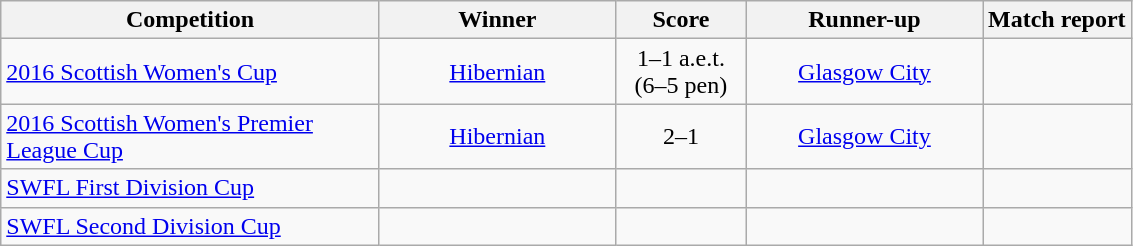<table class="wikitable" style="text-align:center">
<tr>
<th width=245>Competition</th>
<th width=150>Winner</th>
<th width=80>Score</th>
<th width=150>Runner-up</th>
<th>Match report</th>
</tr>
<tr>
<td align=left><a href='#'>2016 Scottish Women's Cup</a></td>
<td><a href='#'>Hibernian</a></td>
<td>1–1 a.e.t.  (6–5 pen)</td>
<td><a href='#'>Glasgow City</a></td>
<td></td>
</tr>
<tr>
<td align=left><a href='#'>2016 Scottish Women's Premier League Cup</a></td>
<td><a href='#'>Hibernian</a></td>
<td>2–1</td>
<td><a href='#'>Glasgow City</a></td>
<td></td>
</tr>
<tr>
<td align=left><a href='#'>SWFL First Division Cup</a></td>
<td></td>
<td></td>
<td></td>
<td></td>
</tr>
<tr>
<td align=left><a href='#'>SWFL Second Division Cup</a></td>
<td></td>
<td></td>
<td></td>
<td></td>
</tr>
</table>
